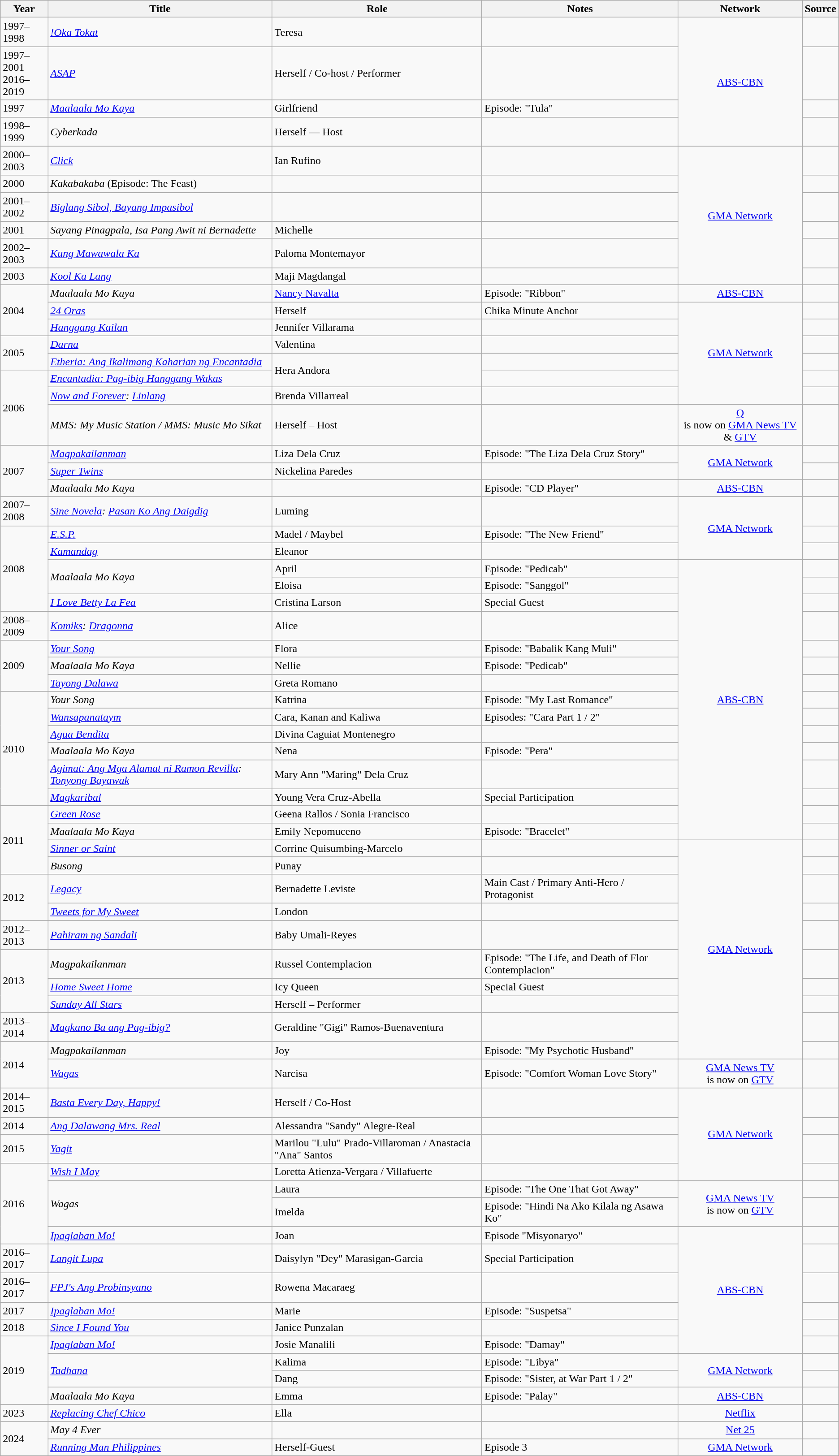<table class="wikitable sortable" >
<tr>
<th>Year</th>
<th>Title</th>
<th>Role</th>
<th class="unsortable">Notes </th>
<th>Network</th>
<th class="unsortable">Source </th>
</tr>
<tr>
<td>1997–1998</td>
<td><em><a href='#'>!Oka Tokat</a></em></td>
<td>Teresa</td>
<td></td>
<td rowspan="4" style="text-align:center;"><a href='#'>ABS-CBN</a></td>
<td></td>
</tr>
<tr>
<td>1997–2001 <br> 2016–2019</td>
<td><em><a href='#'>ASAP</a></em></td>
<td>Herself / Co-host / Performer</td>
<td></td>
<td></td>
</tr>
<tr>
<td>1997</td>
<td><em><a href='#'>Maalaala Mo Kaya</a></em></td>
<td>Girlfriend</td>
<td>Episode: "Tula"</td>
<td></td>
</tr>
<tr>
<td>1998–1999</td>
<td><em>Cyberkada</em></td>
<td>Herself — Host</td>
<td></td>
<td></td>
</tr>
<tr>
<td>2000–2003</td>
<td><em><a href='#'>Click</a></em></td>
<td>Ian Rufino</td>
<td></td>
<td rowspan="6" style="text-align:center;"><a href='#'>GMA Network</a></td>
<td></td>
</tr>
<tr>
<td>2000</td>
<td><em>Kakabakaba</em> (Episode: The Feast)</td>
<td></td>
<td></td>
<td></td>
</tr>
<tr>
<td>2001–2002</td>
<td><em><a href='#'>Biglang Sibol, Bayang Impasibol</a></em></td>
<td></td>
<td></td>
<td></td>
</tr>
<tr>
<td>2001</td>
<td><em>Sayang Pinagpala, Isa Pang Awit ni Bernadette</em></td>
<td>Michelle</td>
<td></td>
<td></td>
</tr>
<tr>
<td>2002–2003</td>
<td><em><a href='#'>Kung Mawawala Ka</a></em></td>
<td>Paloma Montemayor</td>
<td></td>
<td></td>
</tr>
<tr>
<td>2003</td>
<td><em><a href='#'>Kool Ka Lang</a></em></td>
<td>Maji Magdangal</td>
<td></td>
<td></td>
</tr>
<tr>
<td rowspan="3">2004</td>
<td><em>Maalaala Mo Kaya</em></td>
<td><a href='#'>Nancy Navalta</a></td>
<td>Episode: "Ribbon"</td>
<td style="text-align:center;"><a href='#'>ABS-CBN</a></td>
<td></td>
</tr>
<tr>
<td><em><a href='#'>24 Oras</a></em></td>
<td>Herself</td>
<td>Chika Minute Anchor</td>
<td Rowspan="6" style="text-align:center;"><a href='#'>GMA Network</a></td>
<td></td>
</tr>
<tr>
<td><em><a href='#'>Hanggang Kailan</a></em></td>
<td>Jennifer Villarama</td>
<td></td>
<td></td>
</tr>
<tr>
<td rowspan="2">2005</td>
<td><em><a href='#'>Darna</a></em></td>
<td>Valentina</td>
<td></td>
<td></td>
</tr>
<tr>
<td><em><a href='#'>Etheria: Ang Ikalimang Kaharian ng Encantadia</a></em></td>
<td rowspan="2">Hera Andora</td>
<td></td>
</tr>
<tr>
<td rowspan="3">2006</td>
<td><em><a href='#'>Encantadia: Pag-ibig Hanggang Wakas</a></em></td>
<td></td>
<td></td>
</tr>
<tr>
<td><em> <a href='#'>Now and Forever</a>: <a href='#'>Linlang</a></em></td>
<td>Brenda Villarreal</td>
<td></td>
<td></td>
</tr>
<tr>
<td><em>MMS: My Music Station / MMS: Music Mo Sikat</em></td>
<td>Herself – Host</td>
<td></td>
<td style="text-align:center;"><a href='#'> Q</a> <br> is now on <a href='#'>GMA News TV</a> & <a href='#'> GTV</a></td>
<td></td>
</tr>
<tr>
<td rowspan="3">2007</td>
<td><em><a href='#'>Magpakailanman</a></em></td>
<td>Liza Dela Cruz</td>
<td>Episode: "The Liza Dela Cruz Story"</td>
<td rowspan="2" style="text-align:center;"><a href='#'>GMA Network</a></td>
<td></td>
</tr>
<tr>
<td><em><a href='#'>Super Twins</a></em></td>
<td>Nickelina Paredes</td>
<td></td>
<td></td>
</tr>
<tr>
<td><em>Maalaala Mo Kaya</em></td>
<td></td>
<td>Episode: "CD Player"</td>
<td style="text-align:center;"><a href='#'>ABS-CBN</a></td>
<td></td>
</tr>
<tr>
<td>2007–2008</td>
<td><em><a href='#'>Sine Novela</a>: <a href='#'>Pasan Ko Ang Daigdig</a></em></td>
<td>Luming</td>
<td></td>
<td rowspan="3" style="text-align:center;"><a href='#'>GMA Network</a></td>
<td></td>
</tr>
<tr>
<td rowspan="5">2008</td>
<td><em> <a href='#'>E.S.P.</a></em></td>
<td>Madel / Maybel</td>
<td>Episode: "The New Friend"</td>
<td></td>
</tr>
<tr>
<td><em><a href='#'>Kamandag</a></em></td>
<td>Eleanor</td>
<td></td>
<td></td>
</tr>
<tr>
<td rowspan="2"><em>Maalaala Mo Kaya</em></td>
<td>April</td>
<td>Episode: "Pedicab"</td>
<td rowspan="15" style="text-align:center;"><a href='#'>ABS-CBN</a></td>
<td></td>
</tr>
<tr>
<td>Eloisa</td>
<td>Episode: "Sanggol"</td>
<td></td>
</tr>
<tr>
<td><em><a href='#'>I Love Betty La Fea</a></em></td>
<td>Cristina Larson</td>
<td>Special Guest</td>
<td></td>
</tr>
<tr>
<td>2008–2009</td>
<td><em> <a href='#'>Komiks</a>: <a href='#'>Dragonna</a></em></td>
<td>Alice</td>
<td></td>
<td></td>
</tr>
<tr>
<td rowspan="3">2009</td>
<td><em> <a href='#'>Your Song</a></em></td>
<td>Flora</td>
<td>Episode: "Babalik Kang Muli"</td>
<td></td>
</tr>
<tr>
<td><em>Maalaala Mo Kaya</em></td>
<td>Nellie</td>
<td>Episode: "Pedicab"</td>
<td></td>
</tr>
<tr>
<td><em><a href='#'>Tayong Dalawa</a></em></td>
<td>Greta Romano</td>
<td></td>
<td></td>
</tr>
<tr>
<td rowspan="6">2010</td>
<td><em>Your Song</em></td>
<td>Katrina</td>
<td>Episode: "My Last Romance"</td>
<td></td>
</tr>
<tr>
<td><em><a href='#'>Wansapanataym</a></em></td>
<td>Cara, Kanan and Kaliwa</td>
<td>Episodes: "Cara Part 1 / 2"</td>
<td></td>
</tr>
<tr>
<td><em><a href='#'>Agua Bendita</a></em></td>
<td>Divina Caguiat Montenegro</td>
<td></td>
<td></td>
</tr>
<tr>
<td><em>Maalaala Mo Kaya</em></td>
<td>Nena</td>
<td>Episode: "Pera"</td>
<td></td>
</tr>
<tr>
<td><em><a href='#'>Agimat: Ang Mga Alamat ni Ramon Revilla</a>: <a href='#'>Tonyong Bayawak</a></em></td>
<td>Mary Ann "Maring" Dela Cruz</td>
<td></td>
<td></td>
</tr>
<tr>
<td><em><a href='#'>Magkaribal</a></em></td>
<td>Young Vera Cruz-Abella</td>
<td>Special Participation</td>
<td></td>
</tr>
<tr>
<td rowspan="4">2011</td>
<td><em><a href='#'>Green Rose</a></em></td>
<td>Geena Rallos / Sonia Francisco</td>
<td></td>
<td></td>
</tr>
<tr>
<td><em>Maalaala Mo Kaya</em></td>
<td>Emily Nepomuceno</td>
<td>Episode: "Bracelet"</td>
<td></td>
</tr>
<tr>
<td><em><a href='#'>Sinner or Saint</a></em></td>
<td>Corrine Quisumbing-Marcelo</td>
<td></td>
<td rowspan="10" style="text-align:center;"><a href='#'>GMA Network</a></td>
<td></td>
</tr>
<tr>
<td><em>Busong</em></td>
<td>Punay</td>
<td></td>
<td></td>
</tr>
<tr>
<td rowspan="2">2012</td>
<td><em><a href='#'>Legacy</a></em></td>
<td>Bernadette Leviste</td>
<td>Main Cast / Primary Anti-Hero / Protagonist</td>
<td></td>
</tr>
<tr>
<td><em><a href='#'>Tweets for My Sweet</a></em></td>
<td>London</td>
<td></td>
<td></td>
</tr>
<tr>
<td>2012–2013</td>
<td><em><a href='#'>Pahiram ng Sandali</a></em></td>
<td>Baby Umali-Reyes</td>
<td></td>
<td></td>
</tr>
<tr>
<td rowspan="3">2013</td>
<td><em>Magpakailanman</em></td>
<td>Russel Contemplacion</td>
<td>Episode: "The Life, and Death of Flor Contemplacion"</td>
<td></td>
</tr>
<tr>
<td><em><a href='#'>Home Sweet Home</a></em></td>
<td>Icy Queen</td>
<td>Special Guest</td>
<td></td>
</tr>
<tr>
<td><em><a href='#'>Sunday All Stars</a></em></td>
<td>Herself – Performer</td>
<td></td>
<td></td>
</tr>
<tr>
<td>2013–2014</td>
<td><em><a href='#'>Magkano Ba ang Pag-ibig?</a></em></td>
<td>Geraldine "Gigi" Ramos-Buenaventura</td>
<td></td>
<td></td>
</tr>
<tr>
<td rowspan="2">2014</td>
<td><em>Magpakailanman</em></td>
<td>Joy</td>
<td>Episode: "My Psychotic Husband"</td>
<td></td>
</tr>
<tr>
<td><em><a href='#'>Wagas</a></em></td>
<td>Narcisa</td>
<td>Episode: "Comfort Woman Love Story"</td>
<td style="text-align:center;"><a href='#'>GMA News TV</a> <br> is now on <a href='#'> GTV</a></td>
<td></td>
</tr>
<tr>
<td>2014–2015</td>
<td><em><a href='#'>Basta Every Day, Happy!</a></em></td>
<td>Herself / Co-Host</td>
<td></td>
<td rowspan="4" style="text-align:center;"><a href='#'>GMA Network</a></td>
<td></td>
</tr>
<tr>
<td>2014</td>
<td><em><a href='#'>Ang Dalawang Mrs. Real</a></em></td>
<td>Alessandra "Sandy" Alegre-Real</td>
<td></td>
<td></td>
</tr>
<tr>
<td>2015</td>
<td><em> <a href='#'>Yagit</a></em></td>
<td>Marilou "Lulu" Prado-Villaroman / Anastacia "Ana" Santos</td>
<td></td>
<td></td>
</tr>
<tr>
<td rowspan="4">2016</td>
<td><em><a href='#'>Wish I May</a></em></td>
<td>Loretta Atienza-Vergara / Villafuerte</td>
<td></td>
<td></td>
</tr>
<tr>
<td rowspan="2"><em>Wagas</em></td>
<td>Laura</td>
<td>Episode: "The One That Got Away"</td>
<td rowspan="2" style="text-align:center;"><a href='#'>GMA News TV</a> <br> is now on <a href='#'> GTV</a></td>
<td></td>
</tr>
<tr>
<td>Imelda</td>
<td>Episode: "Hindi Na Ako Kilala ng Asawa Ko"</td>
<td></td>
</tr>
<tr>
<td><em><a href='#'>Ipaglaban Mo!</a></em></td>
<td>Joan</td>
<td>Episode "Misyonaryo"</td>
<td rowspan="6" style="text-align:center;"><a href='#'>ABS-CBN</a></td>
<td></td>
</tr>
<tr>
<td>2016–2017</td>
<td><em><a href='#'>Langit Lupa</a></em></td>
<td>Daisylyn "Dey" Marasigan-Garcia</td>
<td>Special Participation</td>
<td></td>
</tr>
<tr>
<td>2016–2017</td>
<td><em><a href='#'>FPJ's Ang Probinsyano</a></em></td>
<td>Rowena Macaraeg</td>
<td></td>
<td></td>
</tr>
<tr>
<td>2017</td>
<td><em><a href='#'>Ipaglaban Mo!</a></em></td>
<td>Marie</td>
<td>Episode: "Suspetsa"</td>
<td></td>
</tr>
<tr>
<td>2018</td>
<td><em> <a href='#'>Since I Found You</a></em></td>
<td>Janice Punzalan</td>
<td></td>
<td></td>
</tr>
<tr>
<td rowspan="4">2019</td>
<td><em><a href='#'>Ipaglaban Mo!</a></em></td>
<td>Josie Manalili</td>
<td>Episode: "Damay"</td>
<td></td>
</tr>
<tr>
<td rowspan="2"><em><a href='#'>Tadhana</a></em></td>
<td>Kalima</td>
<td>Episode: "Libya"</td>
<td rowspan="2" style="text-align:center;"><a href='#'>GMA Network</a></td>
<td></td>
</tr>
<tr>
<td>Dang</td>
<td>Episode: "Sister, at War Part 1 / 2"</td>
<td></td>
</tr>
<tr>
<td><em>Maalaala Mo Kaya</em></td>
<td>Emma</td>
<td>Episode: "Palay"</td>
<td style="text-align:center;"><a href='#'>ABS-CBN</a></td>
<td></td>
</tr>
<tr>
<td>2023</td>
<td><em><a href='#'>Replacing Chef Chico</a></em></td>
<td>Ella</td>
<td></td>
<td style="text-align:center;"><a href='#'>Netflix</a></td>
<td></td>
</tr>
<tr>
<td rowspan="2">2024</td>
<td><em>May 4 Ever</em></td>
<td></td>
<td></td>
<td style="text-align:center;"><a href='#'>Net 25</a></td>
<td></td>
</tr>
<tr>
<td><em><a href='#'>Running Man Philippines</a></em></td>
<td>Herself-Guest</td>
<td>Episode 3</td>
<td Style="text-align:Center;"><a href='#'>GMA Network</a></td>
<td></td>
</tr>
</table>
